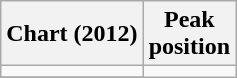<table class="wikitable sortable">
<tr>
<th align="left">Chart (2012)</th>
<th style="text-align:center;">Peak<br>position</th>
</tr>
<tr>
<td></td>
</tr>
<tr>
</tr>
<tr>
</tr>
<tr>
</tr>
</table>
